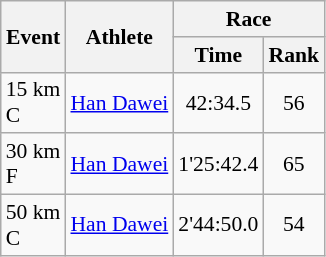<table class="wikitable" border="1" style="font-size:90%">
<tr>
<th rowspan=2>Event</th>
<th rowspan=2>Athlete</th>
<th colspan=2>Race</th>
</tr>
<tr>
<th>Time</th>
<th>Rank</th>
</tr>
<tr>
<td>15 km <br> C</td>
<td><a href='#'>Han Dawei</a></td>
<td align=center>42:34.5</td>
<td align=center>56</td>
</tr>
<tr>
<td>30 km <br> F</td>
<td><a href='#'>Han Dawei</a></td>
<td align=center>1'25:42.4</td>
<td align=center>65</td>
</tr>
<tr>
<td>50 km <br> C</td>
<td><a href='#'>Han Dawei</a></td>
<td align=center>2'44:50.0</td>
<td align=center>54</td>
</tr>
</table>
